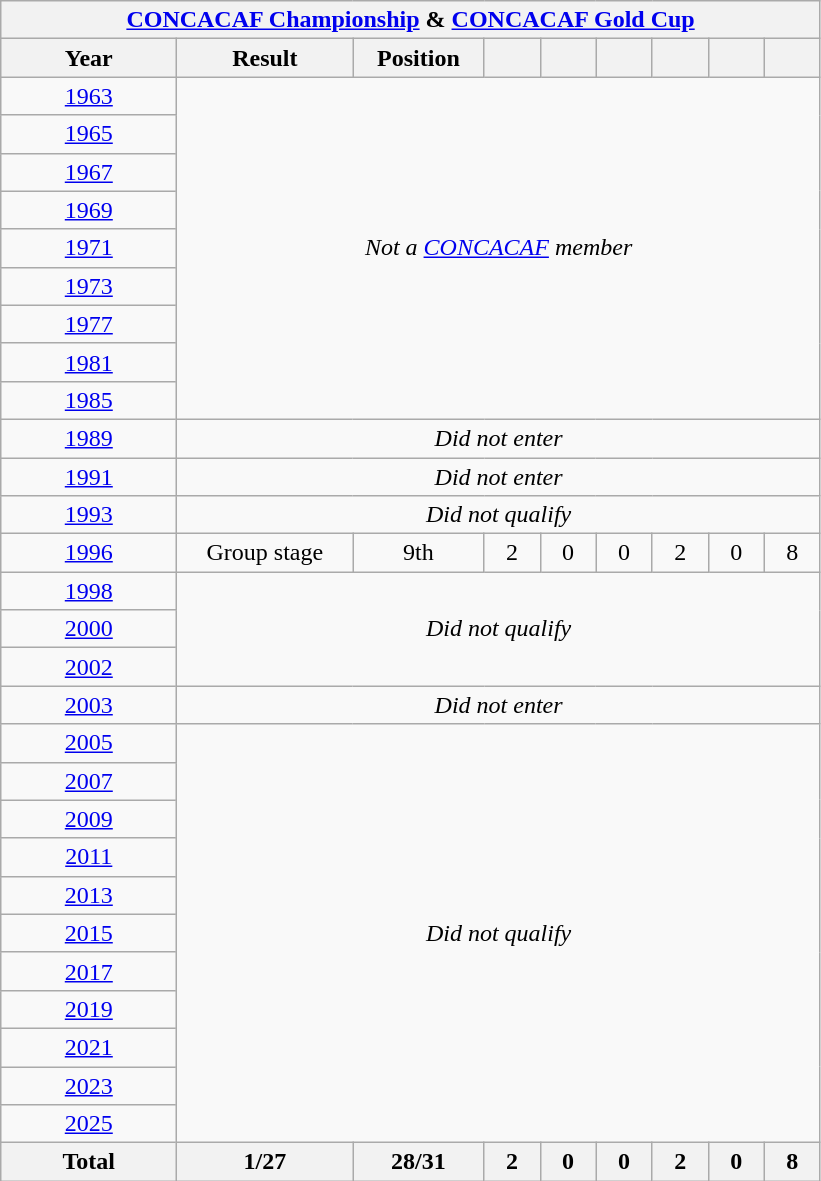<table class="wikitable" style="text-align: center;">
<tr>
<th colspan=9><a href='#'>CONCACAF Championship</a> & <a href='#'>CONCACAF Gold Cup</a></th>
</tr>
<tr>
<th style="width:110px;">Year</th>
<th style="width:110px;">Result</th>
<th style="width:80px;">Position</th>
<th style="width:30px;"></th>
<th style="width:30px;"></th>
<th style="width:30px;"></th>
<th style="width:30px;"></th>
<th style="width:30px;"></th>
<th style="width:30px;"></th>
</tr>
<tr>
<td> <a href='#'>1963</a></td>
<td rowspan=9 colspan=8><em>Not a <a href='#'>CONCACAF</a> member</em></td>
</tr>
<tr>
<td> <a href='#'>1965</a></td>
</tr>
<tr>
<td> <a href='#'>1967</a></td>
</tr>
<tr>
<td> <a href='#'>1969</a></td>
</tr>
<tr>
<td> <a href='#'>1971</a></td>
</tr>
<tr>
<td> <a href='#'>1973</a></td>
</tr>
<tr>
<td> <a href='#'>1977</a></td>
</tr>
<tr>
<td> <a href='#'>1981</a></td>
</tr>
<tr>
<td><a href='#'>1985</a></td>
</tr>
<tr>
<td><a href='#'>1989</a></td>
<td colspan=8><em>Did not enter</em></td>
</tr>
<tr>
<td> <a href='#'>1991</a></td>
<td colspan=8><em>Did not enter</em></td>
</tr>
<tr>
<td>  <a href='#'>1993</a></td>
<td colspan=8><em>Did not qualify</em></td>
</tr>
<tr>
<td> <a href='#'>1996</a></td>
<td>Group stage</td>
<td>9th</td>
<td>2</td>
<td>0</td>
<td>0</td>
<td>2</td>
<td>0</td>
<td>8</td>
</tr>
<tr>
<td> <a href='#'>1998</a></td>
<td rowspan=3 colspan=8><em>Did not qualify</em></td>
</tr>
<tr>
<td> <a href='#'>2000</a></td>
</tr>
<tr>
<td> <a href='#'>2002</a></td>
</tr>
<tr>
<td>  <a href='#'>2003</a></td>
<td colspan=8><em>Did not enter</em></td>
</tr>
<tr>
<td> <a href='#'>2005</a></td>
<td rowspan=11 colspan=8><em>Did not qualify</em></td>
</tr>
<tr>
<td> <a href='#'>2007</a></td>
</tr>
<tr>
<td> <a href='#'>2009</a></td>
</tr>
<tr>
<td> <a href='#'>2011</a></td>
</tr>
<tr>
<td> <a href='#'>2013</a></td>
</tr>
<tr>
<td>  <a href='#'>2015</a></td>
</tr>
<tr>
<td> <a href='#'>2017</a></td>
</tr>
<tr>
<td>   <a href='#'>2019</a></td>
</tr>
<tr>
<td> <a href='#'>2021</a></td>
</tr>
<tr>
<td>  <a href='#'>2023</a></td>
</tr>
<tr>
<td>  <a href='#'>2025</a></td>
</tr>
<tr>
<th><strong>Total</strong></th>
<th><strong>1/27</strong></th>
<th><strong>28/31</strong></th>
<th><strong>2</strong></th>
<th><strong>0</strong></th>
<th><strong>0</strong></th>
<th><strong>2</strong></th>
<th><strong>0</strong></th>
<th><strong>8</strong></th>
</tr>
</table>
